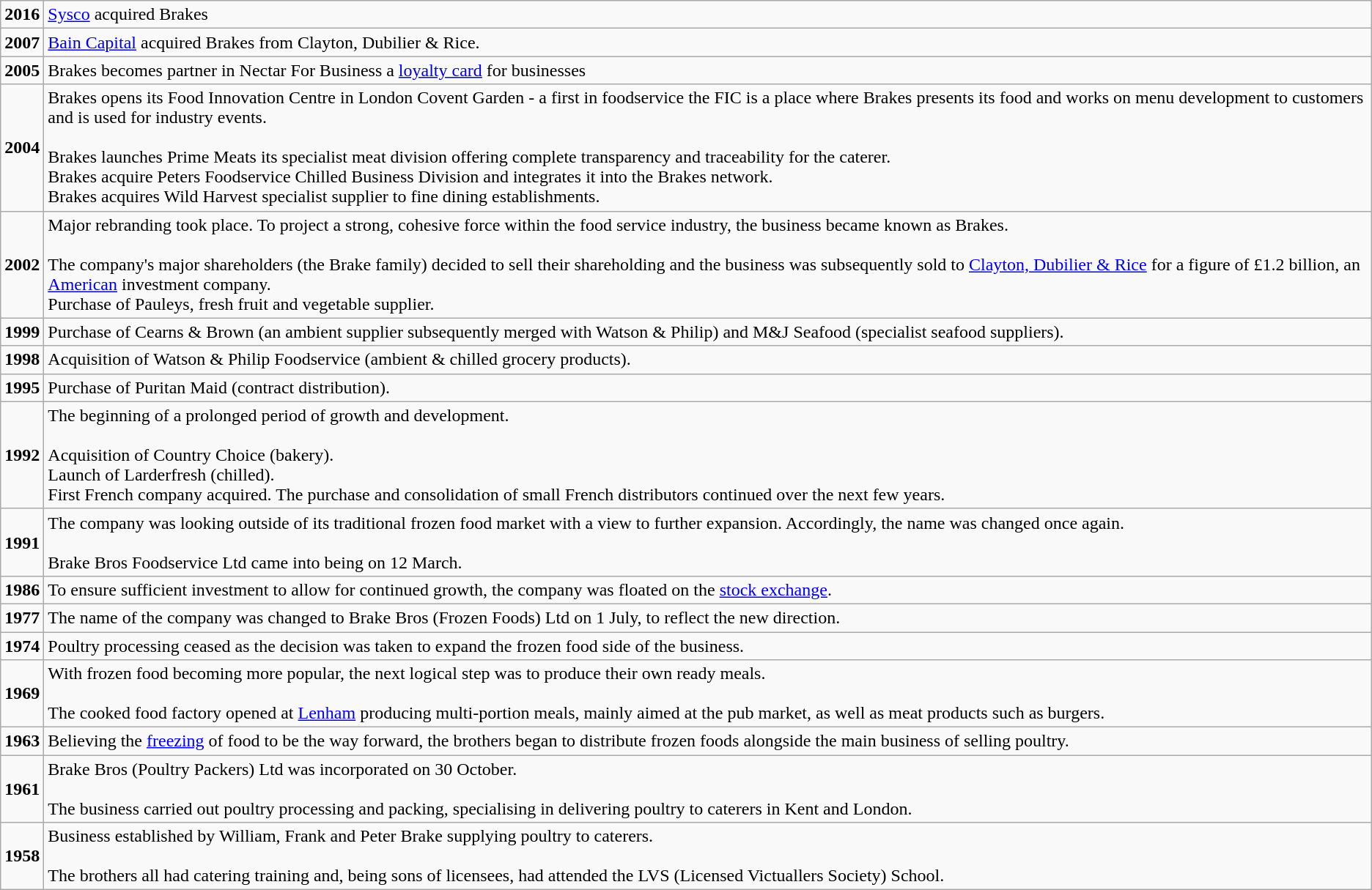<table class="wikitable">
<tr>
<td><strong>2016</strong></td>
<td><a href='#'>Sysco</a> acquired Brakes</td>
</tr>
<tr>
<td><strong>2007</strong></td>
<td><a href='#'>Bain Capital</a> acquired Brakes from Clayton, Dubilier & Rice.</td>
</tr>
<tr>
<td><strong>2005</strong></td>
<td>Brakes becomes partner in Nectar For Business a <a href='#'>loyalty card</a> for businesses</td>
</tr>
<tr>
<td><strong>2004</strong></td>
<td>Brakes opens its Food Innovation Centre in London Covent Garden - a first in foodservice the FIC is a place where Brakes presents its food and works on menu development to customers and is used for industry events.<br><br>Brakes launches Prime Meats its specialist meat division offering complete transparency and traceability for the caterer. <br>
Brakes acquire Peters Foodservice Chilled Business Division and integrates it into the Brakes network. <br>
Brakes acquires Wild Harvest specialist supplier to fine dining establishments.</td>
</tr>
<tr>
<td><strong>2002</strong></td>
<td>Major rebranding took place. To project a strong, cohesive force within the food service industry, the business became known as Brakes.<br><br>The company's major shareholders (the Brake family) decided to sell their shareholding and the business was subsequently sold to <a href='#'>Clayton, Dubilier & Rice</a> for a figure of £1.2 billion, an <a href='#'>American</a> investment company. <br>
Purchase of Pauleys, fresh fruit and vegetable supplier.</td>
</tr>
<tr>
<td><strong>1999</strong></td>
<td>Purchase of Cearns & Brown (an ambient supplier subsequently merged with Watson & Philip) and M&J Seafood (specialist seafood suppliers).</td>
</tr>
<tr>
<td><strong>1998</strong></td>
<td>Acquisition of Watson & Philip Foodservice (ambient & chilled grocery products).</td>
</tr>
<tr>
<td><strong>1995</strong></td>
<td>Purchase of Puritan Maid (contract distribution).</td>
</tr>
<tr>
<td><strong>1992</strong></td>
<td>The beginning of a prolonged period of growth and development.<br><br>Acquisition of Country Choice (bakery).<br>
Launch of Larderfresh (chilled).<br>
First French company acquired. The purchase and consolidation of small French distributors continued over the next few years.</td>
</tr>
<tr>
<td><strong>1991</strong></td>
<td>The company was looking outside of its traditional frozen food market with a view to further expansion. Accordingly, the name was changed once again.<br><br>Brake Bros Foodservice Ltd came into being on 12 March.</td>
</tr>
<tr>
<td><strong>1986</strong></td>
<td>To ensure sufficient investment to allow for continued growth, the company was floated on the <a href='#'>stock exchange</a>.</td>
</tr>
<tr>
<td><strong>1977</strong></td>
<td>The name of the company was changed to Brake Bros (Frozen Foods) Ltd on 1 July, to reflect the new direction.</td>
</tr>
<tr>
<td><strong>1974</strong></td>
<td>Poultry processing ceased as the decision was taken to expand the frozen food side of the business.</td>
</tr>
<tr>
<td><strong>1969</strong></td>
<td>With frozen food becoming more popular, the next logical step was to produce their own ready meals.<br><br>The cooked food factory opened at <a href='#'>Lenham</a> producing multi-portion meals, mainly aimed at the pub market, as well as meat products such as burgers.</td>
</tr>
<tr>
<td><strong>1963</strong></td>
<td>Believing the <a href='#'>freezing</a> of food to be the way forward, the brothers began to distribute frozen foods alongside the main business of selling poultry.</td>
</tr>
<tr>
<td><strong>1961</strong></td>
<td>Brake Bros (Poultry Packers) Ltd was incorporated on 30 October.<br><br>The business carried out poultry processing and packing, specialising in delivering poultry to caterers in Kent and London.</td>
</tr>
<tr>
<td><strong>1958</strong></td>
<td>Business established by William, Frank and Peter Brake supplying poultry to caterers.<br><br>The brothers all had catering training and, being sons of licensees, had attended the LVS (Licensed Victuallers Society) School.</td>
</tr>
</table>
